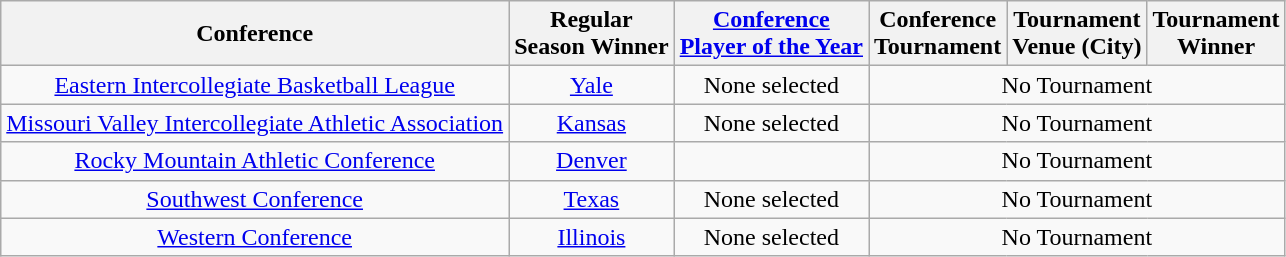<table class="wikitable" style="text-align:center;">
<tr>
<th>Conference</th>
<th>Regular <br> Season Winner</th>
<th><a href='#'>Conference <br> Player of the Year</a></th>
<th>Conference <br> Tournament</th>
<th>Tournament <br> Venue (City)</th>
<th>Tournament <br> Winner</th>
</tr>
<tr>
<td><a href='#'>Eastern Intercollegiate Basketball League</a></td>
<td><a href='#'>Yale</a></td>
<td>None selected</td>
<td colspan=3>No Tournament</td>
</tr>
<tr>
<td><a href='#'>Missouri Valley Intercollegiate Athletic Association</a></td>
<td><a href='#'>Kansas</a></td>
<td>None selected</td>
<td colspan=3>No Tournament</td>
</tr>
<tr>
<td><a href='#'>Rocky Mountain Athletic Conference</a></td>
<td><a href='#'>Denver</a></td>
<td></td>
<td colspan=3>No Tournament</td>
</tr>
<tr>
<td><a href='#'>Southwest Conference</a></td>
<td><a href='#'>Texas</a></td>
<td>None selected</td>
<td colspan=3>No Tournament</td>
</tr>
<tr>
<td><a href='#'>Western Conference</a></td>
<td><a href='#'>Illinois</a></td>
<td>None selected</td>
<td colspan=3>No Tournament</td>
</tr>
</table>
